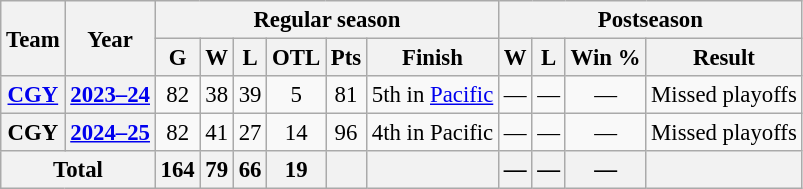<table class="wikitable" style="font-size:95%; text-align:center;">
<tr>
<th rowspan="2">Team</th>
<th rowspan="2">Year</th>
<th colspan="6">Regular season</th>
<th colspan="4">Postseason</th>
</tr>
<tr>
<th>G</th>
<th>W</th>
<th>L</th>
<th>OTL</th>
<th>Pts</th>
<th>Finish</th>
<th>W</th>
<th>L</th>
<th>Win %</th>
<th>Result</th>
</tr>
<tr>
<th><a href='#'>CGY</a></th>
<th><a href='#'>2023–24</a></th>
<td>82</td>
<td>38</td>
<td>39</td>
<td>5</td>
<td>81</td>
<td>5th in <a href='#'>Pacific</a></td>
<td>—</td>
<td>—</td>
<td>—</td>
<td>Missed playoffs</td>
</tr>
<tr>
<th>CGY</th>
<th><a href='#'>2024–25</a></th>
<td>82</td>
<td>41</td>
<td>27</td>
<td>14</td>
<td>96</td>
<td>4th in Pacific</td>
<td>—</td>
<td>—</td>
<td>—</td>
<td>Missed playoffs</td>
</tr>
<tr>
<th colspan="2">Total</th>
<th>164</th>
<th>79</th>
<th>66</th>
<th>19</th>
<th> </th>
<th> </th>
<th>—</th>
<th>—</th>
<th>—</th>
<th> </th>
</tr>
</table>
